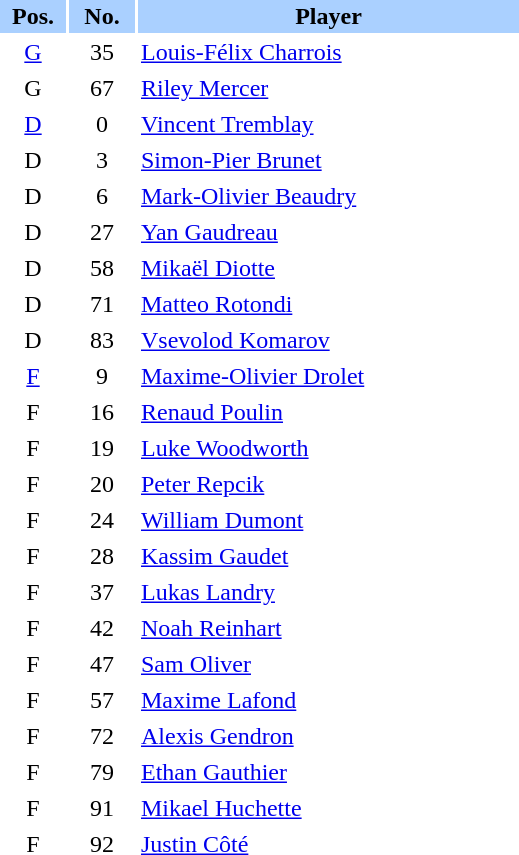<table border="0" cellspacing="2" cellpadding="2">
<tr bgcolor=AAD0FF>
<th width=40>Pos.</th>
<th width=40>No.</th>
<th width=250>Player</th>
</tr>
<tr>
<td style="text-align:center;"><a href='#'>G</a></td>
<td style="text-align:center;">35</td>
<td><a href='#'>Louis-Félix Charrois</a></td>
</tr>
<tr>
<td style="text-align:center;">G</td>
<td style="text-align:center;">67</td>
<td><a href='#'>Riley Mercer</a></td>
</tr>
<tr>
<td style="text-align:center;"><a href='#'>D</a></td>
<td style="text-align:center;">0</td>
<td><a href='#'>Vincent Tremblay</a></td>
</tr>
<tr>
<td style="text-align:center;">D</td>
<td style="text-align:center;">3</td>
<td><a href='#'>Simon-Pier Brunet</a></td>
</tr>
<tr>
<td style="text-align:center;">D</td>
<td style="text-align:center;">6</td>
<td><a href='#'>Mark-Olivier Beaudry</a><br></td>
</tr>
<tr>
<td style="text-align:center;">D</td>
<td style="text-align:center;">27</td>
<td><a href='#'>Yan Gaudreau</a></td>
</tr>
<tr>
<td style="text-align:center;">D</td>
<td style="text-align:center;">58</td>
<td><a href='#'>Mikaël Diotte</a></td>
</tr>
<tr>
<td style="text-align:center;">D</td>
<td Style="text-align:center;">71</td>
<td><a href='#'>Matteo Rotondi</a></td>
</tr>
<tr>
<td style="text-align:center;">D</td>
<td style="text-align:center;">83</td>
<td><a href='#'>Vsevolod Komarov</a></td>
</tr>
<tr>
<td style="text-align:center;"><a href='#'>F</a></td>
<td style="text-align:center;">9</td>
<td><a href='#'>Maxime-Olivier Drolet</a></td>
</tr>
<tr>
<td style="text-align:center;">F</td>
<td style="text-align:center;">16</td>
<td><a href='#'>Renaud Poulin</a></td>
</tr>
<tr>
<td style="text-align:center;">F</td>
<td style="text-align:center;">19</td>
<td><a href='#'>Luke Woodworth</a></td>
</tr>
<tr>
<td style="text-align:center;">F</td>
<td style="text-align:center;">20</td>
<td><a href='#'>Peter Repcik</a></td>
</tr>
<tr>
<td style="text-align:center;">F</td>
<td style="text-align:center;">24</td>
<td><a href='#'>William Dumont</a></td>
</tr>
<tr>
<td style="text-align:center;">F</td>
<td style="text-align:center;">28</td>
<td><a href='#'>Kassim Gaudet</a></td>
</tr>
<tr>
<td style="text-align:center;">F</td>
<td style="text-align:center;">37</td>
<td><a href='#'>Lukas Landry</a></td>
</tr>
<tr>
<td style="text-align:center;">F</td>
<td style="text-align:center;">42</td>
<td><a href='#'>Noah Reinhart</a></td>
</tr>
<tr>
<td style="text-align:center;">F</td>
<td style="text-align:center;">47</td>
<td><a href='#'>Sam Oliver</a></td>
</tr>
<tr>
<td style="text-align:center;">F</td>
<td style="text-align:center;">57</td>
<td><a href='#'>Maxime Lafond</a></td>
</tr>
<tr>
<td style="text-align:center;">F</td>
<td style="text-align:center;">72</td>
<td><a href='#'>Alexis Gendron</a></td>
</tr>
<tr>
<td style="text-align:center;">F</td>
<td style="text-align:center;">79</td>
<td><a href='#'>Ethan Gauthier</a></td>
</tr>
<tr>
<td style="text-align:center;">F</td>
<td style="text-align:center;">91</td>
<td><a href='#'>Mikael Huchette</a></td>
</tr>
<tr>
<td style="text-align:center;">F</td>
<td style="text-align:center;">92</td>
<td><a href='#'>Justin Côté</a></td>
</tr>
</table>
